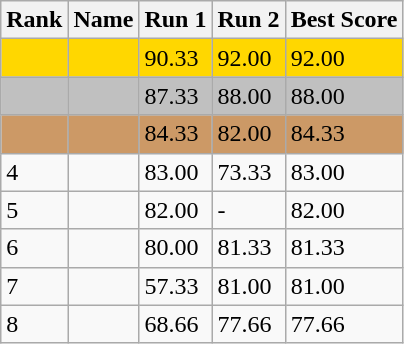<table class="wikitable">
<tr>
<th>Rank</th>
<th>Name</th>
<th>Run 1</th>
<th>Run 2</th>
<th>Best Score</th>
</tr>
<tr style="background:gold;">
<td></td>
<td></td>
<td>90.33</td>
<td>92.00</td>
<td>92.00</td>
</tr>
<tr style="background:silver;">
<td></td>
<td></td>
<td>87.33</td>
<td>88.00</td>
<td>88.00</td>
</tr>
<tr style="background:#CC9966;">
<td></td>
<td></td>
<td>84.33</td>
<td>82.00</td>
<td>84.33</td>
</tr>
<tr>
<td>4</td>
<td></td>
<td>83.00</td>
<td>73.33</td>
<td>83.00</td>
</tr>
<tr>
<td>5</td>
<td></td>
<td>82.00</td>
<td>-</td>
<td>82.00</td>
</tr>
<tr>
<td>6</td>
<td></td>
<td>80.00</td>
<td>81.33</td>
<td>81.33</td>
</tr>
<tr>
<td>7</td>
<td></td>
<td>57.33</td>
<td>81.00</td>
<td>81.00</td>
</tr>
<tr>
<td>8</td>
<td></td>
<td>68.66</td>
<td>77.66</td>
<td>77.66</td>
</tr>
</table>
